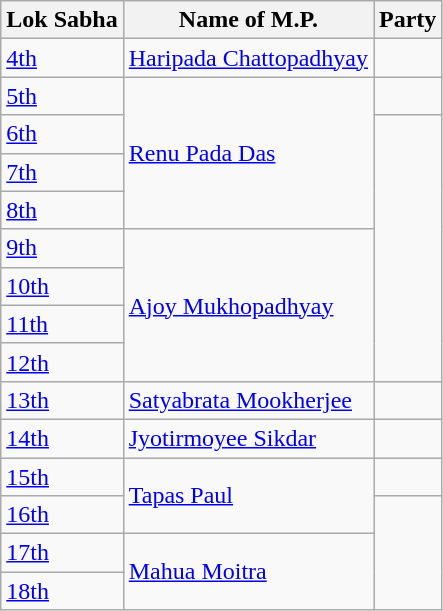<table class="wikitable sortable">
<tr>
<th>Lok Sabha</th>
<th>Name of M.P.</th>
<th colspan=2>Party</th>
</tr>
<tr>
<td><a href='#'>4th</a></td>
<td><a href='#'>Haripada Chattopadhyay</a></td>
<td></td>
</tr>
<tr>
<td><a href='#'>5th</a></td>
<td rowspan="4"><a href='#'>Renu Pada Das</a></td>
<td></td>
</tr>
<tr>
<td><a href='#'>6th</a></td>
</tr>
<tr>
<td><a href='#'>7th</a></td>
</tr>
<tr>
<td><a href='#'>8th</a></td>
</tr>
<tr>
<td><a href='#'>9th</a></td>
<td rowspan="4"><a href='#'>Ajoy Mukhopadhyay</a></td>
</tr>
<tr>
<td><a href='#'>10th</a></td>
</tr>
<tr>
<td><a href='#'>11th</a></td>
</tr>
<tr>
<td><a href='#'>12th</a></td>
</tr>
<tr>
<td><a href='#'>13th</a></td>
<td><a href='#'>Satyabrata Mookherjee</a></td>
<td></td>
</tr>
<tr>
<td><a href='#'>14th</a></td>
<td><a href='#'>Jyotirmoyee Sikdar</a></td>
<td></td>
</tr>
<tr>
<td><a href='#'>15th</a></td>
<td rowspan="2"><a href='#'>Tapas Paul</a></td>
<td></td>
</tr>
<tr>
<td><a href='#'>16th</a></td>
</tr>
<tr>
<td><a href='#'>17th</a></td>
<td rowspan="2"><a href='#'>Mahua Moitra</a></td>
</tr>
<tr>
<td><a href='#'>18th</a></td>
</tr>
</table>
